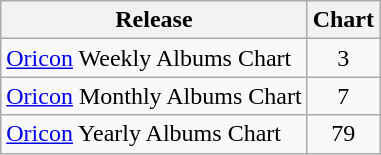<table class="wikitable">
<tr>
<th>Release</th>
<th>Chart</th>
</tr>
<tr>
<td><a href='#'>Oricon</a> Weekly Albums Chart</td>
<td align="center">3</td>
</tr>
<tr>
<td><a href='#'>Oricon</a> Monthly Albums Chart</td>
<td align="center">7</td>
</tr>
<tr>
<td align="left"><a href='#'>Oricon</a> Yearly Albums Chart</td>
<td align="center">79</td>
</tr>
</table>
